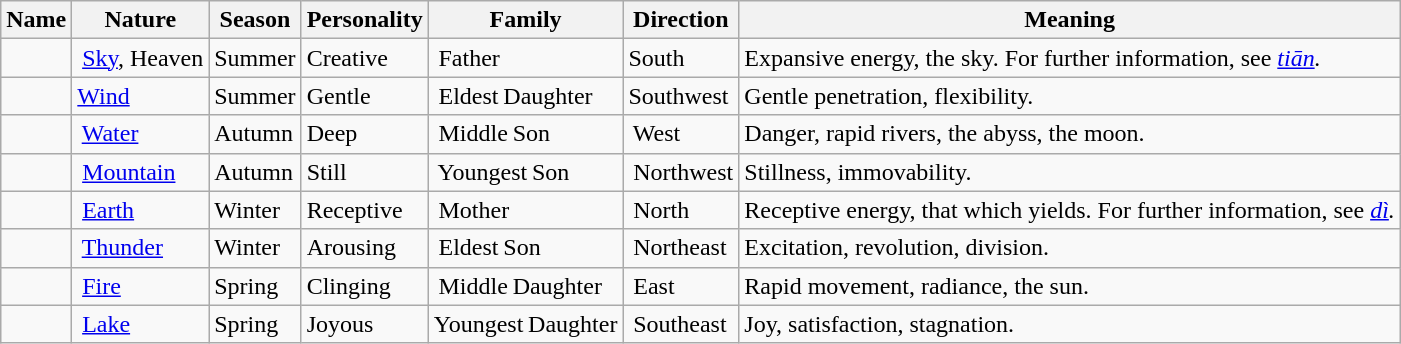<table class="wikitable">
<tr>
<th>Name<br></th>
<th>Nature<br></th>
<th>Season<br></th>
<th>Personality<br></th>
<th>Family<br></th>
<th>Direction<br></th>
<th>Meaning<br></th>
</tr>
<tr>
<td></td>
<td> <a href='#'>Sky</a>, Heaven</td>
<td>Summer</td>
<td>Creative</td>
<td> Father</td>
<td> South</td>
<td> Expansive energy, the sky. For further information, see <em><a href='#'>tiān</a>.</em></td>
</tr>
<tr>
<td></td>
<td> <a href='#'>Wind</a></td>
<td>Summer</td>
<td>Gentle</td>
<td> Eldest Daughter</td>
<td>Southwest</td>
<td> Gentle penetration, flexibility.</td>
</tr>
<tr>
<td></td>
<td> <a href='#'>Water</a></td>
<td>Autumn</td>
<td>Deep</td>
<td> Middle Son</td>
<td> West</td>
<td> Danger, rapid rivers, the abyss, the moon.</td>
</tr>
<tr>
<td></td>
<td> <a href='#'>Mountain</a></td>
<td>Autumn</td>
<td>Still</td>
<td> Youngest Son</td>
<td> Northwest</td>
<td> Stillness, immovability.</td>
</tr>
<tr>
<td></td>
<td> <a href='#'>Earth</a></td>
<td>Winter</td>
<td>Receptive</td>
<td> Mother</td>
<td> North</td>
<td> Receptive energy, that which yields. For further information, see <em><a href='#'>dì</a>.</em></td>
</tr>
<tr>
<td></td>
<td> <a href='#'>Thunder</a></td>
<td>Winter</td>
<td>Arousing</td>
<td> Eldest Son</td>
<td> Northeast</td>
<td> Excitation, revolution, division.</td>
</tr>
<tr>
<td></td>
<td> <a href='#'>Fire</a></td>
<td>Spring</td>
<td>Clinging</td>
<td> Middle Daughter</td>
<td> East</td>
<td> Rapid movement, radiance, the sun.</td>
</tr>
<tr>
<td></td>
<td> <a href='#'>Lake</a></td>
<td>Spring</td>
<td>Joyous</td>
<td>Youngest Daughter</td>
<td> Southeast</td>
<td> Joy, satisfaction, stagnation.</td>
</tr>
</table>
